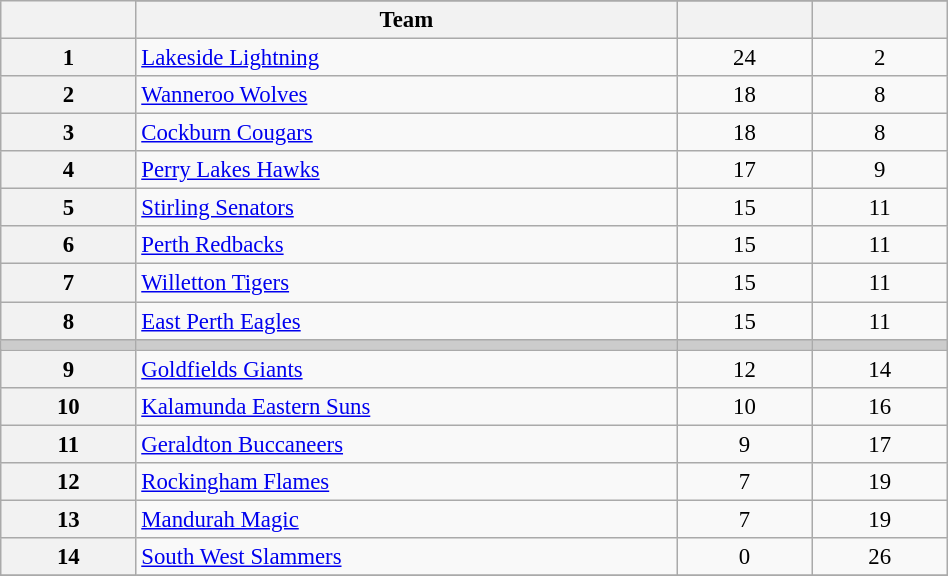<table class="wikitable" width="50%" style="font-size:95%; text-align:center">
<tr>
<th width="5%" rowspan=2></th>
</tr>
<tr>
<th width="20%">Team</th>
<th width="5%"></th>
<th width="5%"></th>
</tr>
<tr>
<th>1</th>
<td align=left><a href='#'>Lakeside Lightning</a></td>
<td>24</td>
<td>2</td>
</tr>
<tr>
<th>2</th>
<td align=left><a href='#'>Wanneroo Wolves</a></td>
<td>18</td>
<td>8</td>
</tr>
<tr>
<th>3</th>
<td align=left><a href='#'>Cockburn Cougars</a></td>
<td>18</td>
<td>8</td>
</tr>
<tr>
<th>4</th>
<td align=left><a href='#'>Perry Lakes Hawks</a></td>
<td>17</td>
<td>9</td>
</tr>
<tr>
<th>5</th>
<td align=left><a href='#'>Stirling Senators</a></td>
<td>15</td>
<td>11</td>
</tr>
<tr>
<th>6</th>
<td align=left><a href='#'>Perth Redbacks</a></td>
<td>15</td>
<td>11</td>
</tr>
<tr>
<th>7</th>
<td align=left><a href='#'>Willetton Tigers</a></td>
<td>15</td>
<td>11</td>
</tr>
<tr>
<th>8</th>
<td align=left><a href='#'>East Perth Eagles</a></td>
<td>15</td>
<td>11</td>
</tr>
<tr bgcolor="#cccccc">
<td></td>
<td></td>
<td></td>
<td></td>
</tr>
<tr>
<th>9</th>
<td align=left><a href='#'>Goldfields Giants</a></td>
<td>12</td>
<td>14</td>
</tr>
<tr>
<th>10</th>
<td align=left><a href='#'>Kalamunda Eastern Suns</a></td>
<td>10</td>
<td>16</td>
</tr>
<tr>
<th>11</th>
<td align=left><a href='#'>Geraldton Buccaneers</a></td>
<td>9</td>
<td>17</td>
</tr>
<tr>
<th>12</th>
<td align=left><a href='#'>Rockingham Flames</a></td>
<td>7</td>
<td>19</td>
</tr>
<tr>
<th>13</th>
<td align=left><a href='#'>Mandurah Magic</a></td>
<td>7</td>
<td>19</td>
</tr>
<tr>
<th>14</th>
<td align=left><a href='#'>South West Slammers</a></td>
<td>0</td>
<td>26</td>
</tr>
<tr>
</tr>
</table>
